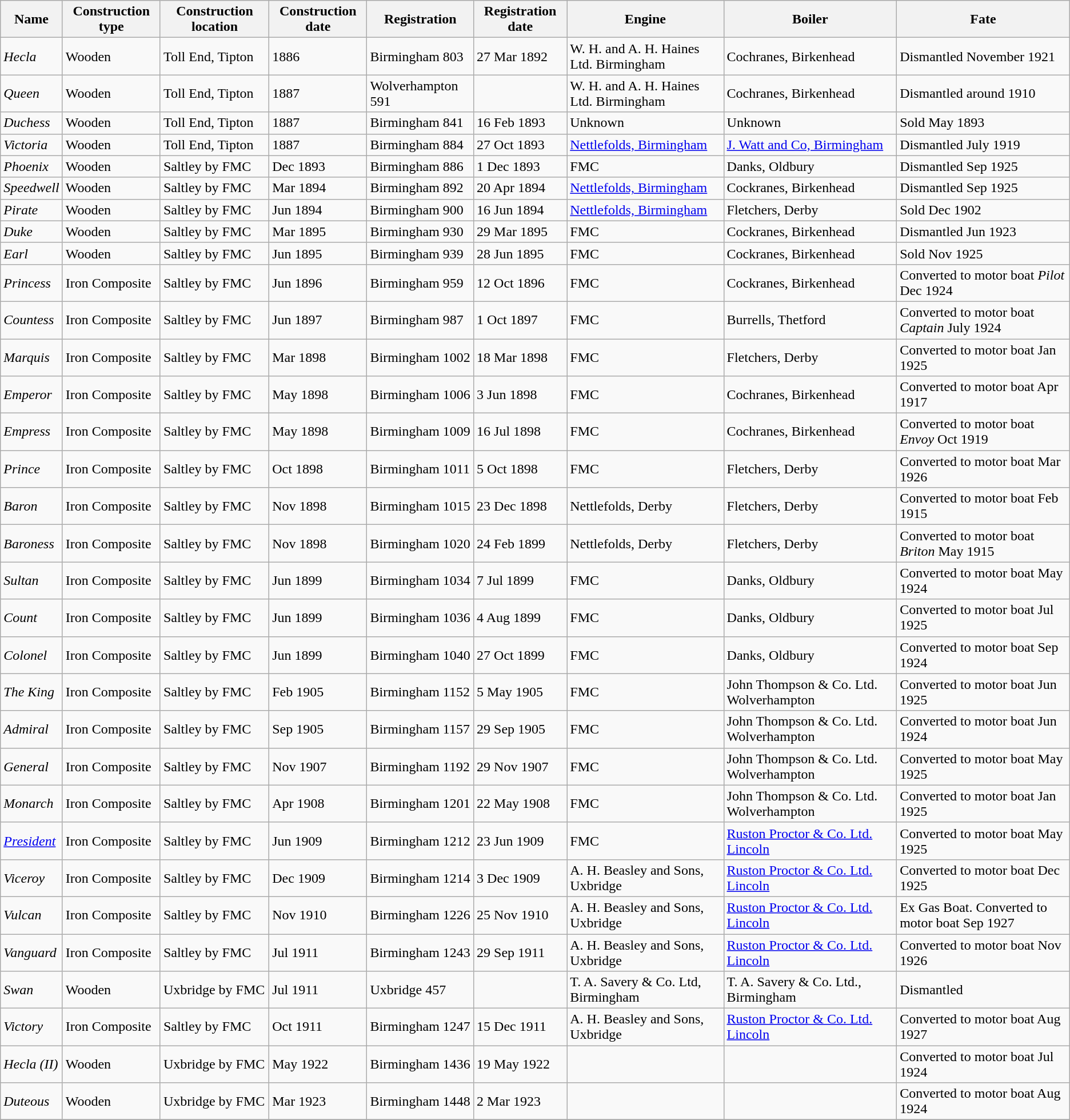<table class="wikitable sortable">
<tr>
<th>Name</th>
<th>Construction type</th>
<th>Construction location</th>
<th>Construction date</th>
<th>Registration</th>
<th>Registration date</th>
<th>Engine</th>
<th>Boiler</th>
<th>Fate</th>
</tr>
<tr>
<td><em>Hecla</em></td>
<td>Wooden</td>
<td>Toll End, Tipton</td>
<td>1886</td>
<td>Birmingham 803</td>
<td>27 Mar 1892</td>
<td>W. H. and A. H. Haines Ltd. Birmingham</td>
<td>Cochranes, Birkenhead</td>
<td>Dismantled November 1921</td>
</tr>
<tr>
<td><em>Queen</em></td>
<td>Wooden</td>
<td>Toll End, Tipton</td>
<td>1887</td>
<td>Wolverhampton 591</td>
<td></td>
<td>W. H. and A. H. Haines Ltd. Birmingham</td>
<td>Cochranes, Birkenhead</td>
<td>Dismantled around 1910</td>
</tr>
<tr>
<td><em>Duchess</em></td>
<td>Wooden</td>
<td>Toll End, Tipton</td>
<td>1887</td>
<td>Birmingham 841</td>
<td>16 Feb 1893</td>
<td>Unknown</td>
<td>Unknown</td>
<td>Sold May 1893</td>
</tr>
<tr>
<td><em>Victoria</em></td>
<td>Wooden</td>
<td>Toll End, Tipton</td>
<td>1887</td>
<td>Birmingham 884</td>
<td>27 Oct 1893</td>
<td><a href='#'>Nettlefolds, Birmingham</a></td>
<td><a href='#'>J. Watt and Co, Birmingham</a></td>
<td>Dismantled July 1919</td>
</tr>
<tr>
<td><em>Phoenix</em></td>
<td>Wooden</td>
<td>Saltley by FMC</td>
<td>Dec 1893</td>
<td>Birmingham 886</td>
<td>1 Dec 1893</td>
<td>FMC</td>
<td>Danks, Oldbury</td>
<td>Dismantled Sep 1925</td>
</tr>
<tr>
<td><em>Speedwell</em></td>
<td>Wooden</td>
<td>Saltley by FMC</td>
<td>Mar 1894</td>
<td>Birmingham 892</td>
<td>20 Apr 1894</td>
<td><a href='#'>Nettlefolds, Birmingham</a></td>
<td>Cockranes, Birkenhead</td>
<td>Dismantled Sep 1925</td>
</tr>
<tr>
<td><em>Pirate</em></td>
<td>Wooden</td>
<td>Saltley by FMC</td>
<td>Jun 1894</td>
<td>Birmingham 900</td>
<td>16 Jun 1894</td>
<td><a href='#'>Nettlefolds, Birmingham</a></td>
<td>Fletchers, Derby</td>
<td>Sold Dec 1902</td>
</tr>
<tr>
<td><em>Duke</em></td>
<td>Wooden</td>
<td>Saltley by FMC</td>
<td>Mar 1895</td>
<td>Birmingham 930</td>
<td>29 Mar 1895</td>
<td>FMC</td>
<td>Cockranes, Birkenhead</td>
<td>Dismantled Jun 1923</td>
</tr>
<tr>
<td><em>Earl</em></td>
<td>Wooden</td>
<td>Saltley by FMC</td>
<td>Jun 1895</td>
<td>Birmingham 939</td>
<td>28 Jun 1895</td>
<td>FMC</td>
<td>Cockranes, Birkenhead</td>
<td>Sold Nov 1925</td>
</tr>
<tr>
<td><em>Princess</em></td>
<td>Iron Composite</td>
<td>Saltley by FMC</td>
<td>Jun 1896</td>
<td>Birmingham 959</td>
<td>12 Oct 1896</td>
<td>FMC</td>
<td>Cockranes, Birkenhead</td>
<td>Converted to motor boat <em>Pilot</em> Dec 1924</td>
</tr>
<tr>
<td><em>Countess</em></td>
<td>Iron Composite</td>
<td>Saltley by FMC</td>
<td>Jun 1897</td>
<td>Birmingham 987</td>
<td>1 Oct 1897</td>
<td>FMC</td>
<td>Burrells, Thetford</td>
<td>Converted to motor boat <em>Captain</em> July 1924</td>
</tr>
<tr>
<td><em>Marquis</em></td>
<td>Iron Composite</td>
<td>Saltley by FMC</td>
<td>Mar 1898</td>
<td>Birmingham 1002</td>
<td>18 Mar 1898</td>
<td>FMC</td>
<td>Fletchers, Derby</td>
<td>Converted to motor boat Jan 1925</td>
</tr>
<tr>
<td><em>Emperor</em></td>
<td>Iron Composite</td>
<td>Saltley by FMC</td>
<td>May 1898</td>
<td>Birmingham 1006</td>
<td>3 Jun 1898</td>
<td>FMC</td>
<td>Cochranes, Birkenhead</td>
<td>Converted to motor boat Apr 1917</td>
</tr>
<tr>
<td><em>Empress</em></td>
<td>Iron Composite</td>
<td>Saltley by FMC</td>
<td>May 1898</td>
<td>Birmingham 1009</td>
<td>16 Jul 1898</td>
<td>FMC</td>
<td>Cochranes, Birkenhead</td>
<td>Converted to motor boat <em>Envoy</em> Oct 1919</td>
</tr>
<tr>
<td><em>Prince</em></td>
<td>Iron Composite</td>
<td>Saltley by FMC</td>
<td>Oct 1898</td>
<td>Birmingham 1011</td>
<td>5 Oct 1898</td>
<td>FMC</td>
<td>Fletchers, Derby</td>
<td>Converted to motor boat Mar 1926</td>
</tr>
<tr>
<td><em>Baron</em></td>
<td>Iron Composite</td>
<td>Saltley by FMC</td>
<td>Nov 1898</td>
<td>Birmingham 1015</td>
<td>23 Dec 1898</td>
<td>Nettlefolds, Derby</td>
<td>Fletchers, Derby</td>
<td>Converted to motor boat Feb 1915</td>
</tr>
<tr>
<td><em>Baroness</em></td>
<td>Iron Composite</td>
<td>Saltley by FMC</td>
<td>Nov 1898</td>
<td>Birmingham 1020</td>
<td>24 Feb 1899</td>
<td>Nettlefolds, Derby</td>
<td>Fletchers, Derby</td>
<td>Converted to motor boat <em>Briton</em> May 1915</td>
</tr>
<tr>
<td><em>Sultan</em></td>
<td>Iron Composite</td>
<td>Saltley by FMC</td>
<td>Jun 1899</td>
<td>Birmingham 1034</td>
<td>7 Jul 1899</td>
<td>FMC</td>
<td>Danks, Oldbury</td>
<td>Converted to motor boat May 1924</td>
</tr>
<tr>
<td><em>Count</em></td>
<td>Iron Composite</td>
<td>Saltley by FMC</td>
<td>Jun 1899</td>
<td>Birmingham 1036</td>
<td>4 Aug 1899</td>
<td>FMC</td>
<td>Danks, Oldbury</td>
<td>Converted to motor boat Jul 1925</td>
</tr>
<tr>
<td><em>Colonel</em></td>
<td>Iron Composite</td>
<td>Saltley by FMC</td>
<td>Jun 1899</td>
<td>Birmingham 1040</td>
<td>27 Oct 1899</td>
<td>FMC</td>
<td>Danks, Oldbury</td>
<td>Converted to motor boat Sep 1924</td>
</tr>
<tr>
<td><em>The King</em></td>
<td>Iron Composite</td>
<td>Saltley by FMC</td>
<td>Feb 1905</td>
<td>Birmingham 1152</td>
<td>5 May 1905</td>
<td>FMC</td>
<td>John Thompson & Co. Ltd. Wolverhampton</td>
<td>Converted to motor boat Jun 1925</td>
</tr>
<tr>
<td><em>Admiral</em></td>
<td>Iron Composite</td>
<td>Saltley by FMC</td>
<td>Sep 1905</td>
<td>Birmingham 1157</td>
<td>29 Sep 1905</td>
<td>FMC</td>
<td>John Thompson & Co. Ltd. Wolverhampton</td>
<td>Converted to motor boat Jun 1924</td>
</tr>
<tr>
<td><em>General</em></td>
<td>Iron Composite</td>
<td>Saltley by FMC</td>
<td>Nov 1907</td>
<td>Birmingham 1192</td>
<td>29 Nov 1907</td>
<td>FMC</td>
<td>John Thompson & Co. Ltd. Wolverhampton</td>
<td>Converted to motor boat May 1925</td>
</tr>
<tr>
<td><em>Monarch</em></td>
<td>Iron Composite</td>
<td>Saltley by FMC</td>
<td>Apr 1908</td>
<td>Birmingham 1201</td>
<td>22 May 1908</td>
<td>FMC</td>
<td>John Thompson & Co. Ltd. Wolverhampton</td>
<td>Converted to motor boat Jan 1925</td>
</tr>
<tr>
<td><em><a href='#'>President</a></em></td>
<td>Iron Composite</td>
<td>Saltley by FMC</td>
<td>Jun 1909</td>
<td>Birmingham 1212</td>
<td>23 Jun 1909</td>
<td>FMC</td>
<td><a href='#'>Ruston Proctor & Co. Ltd. Lincoln</a></td>
<td>Converted to motor boat May 1925</td>
</tr>
<tr>
<td><em>Viceroy</em></td>
<td>Iron Composite</td>
<td>Saltley by FMC</td>
<td>Dec 1909</td>
<td>Birmingham 1214</td>
<td>3 Dec 1909</td>
<td>A. H. Beasley and Sons, Uxbridge</td>
<td><a href='#'>Ruston Proctor & Co. Ltd. Lincoln</a></td>
<td>Converted to motor boat Dec 1925</td>
</tr>
<tr>
<td><em>Vulcan</em></td>
<td>Iron Composite</td>
<td>Saltley by FMC</td>
<td>Nov 1910</td>
<td>Birmingham 1226</td>
<td>25 Nov 1910</td>
<td>A. H. Beasley and Sons, Uxbridge</td>
<td><a href='#'>Ruston Proctor & Co. Ltd. Lincoln</a></td>
<td>Ex Gas Boat. Converted to motor boat Sep 1927</td>
</tr>
<tr>
<td><em>Vanguard</em></td>
<td>Iron Composite</td>
<td>Saltley by FMC</td>
<td>Jul 1911</td>
<td>Birmingham 1243</td>
<td>29 Sep 1911</td>
<td>A. H. Beasley and Sons, Uxbridge</td>
<td><a href='#'>Ruston Proctor & Co. Ltd. Lincoln</a></td>
<td>Converted to motor boat Nov 1926</td>
</tr>
<tr>
<td><em>Swan</em></td>
<td>Wooden</td>
<td>Uxbridge by FMC</td>
<td>Jul 1911</td>
<td>Uxbridge 457</td>
<td></td>
<td>T. A. Savery & Co. Ltd, Birmingham</td>
<td>T. A. Savery & Co. Ltd., Birmingham</td>
<td>Dismantled</td>
</tr>
<tr>
<td><em>Victory</em></td>
<td>Iron Composite</td>
<td>Saltley by FMC</td>
<td>Oct 1911</td>
<td>Birmingham 1247</td>
<td>15 Dec 1911</td>
<td>A. H. Beasley and Sons, Uxbridge</td>
<td><a href='#'>Ruston Proctor & Co. Ltd. Lincoln</a></td>
<td>Converted to motor boat Aug 1927</td>
</tr>
<tr>
<td><em>Hecla (II)</em></td>
<td>Wooden</td>
<td>Uxbridge by FMC</td>
<td>May 1922</td>
<td>Birmingham 1436</td>
<td>19 May 1922</td>
<td></td>
<td></td>
<td>Converted to motor boat Jul 1924</td>
</tr>
<tr>
<td><em>Duteous</em></td>
<td>Wooden</td>
<td>Uxbridge by FMC</td>
<td>Mar 1923</td>
<td>Birmingham 1448</td>
<td>2 Mar 1923</td>
<td></td>
<td></td>
<td>Converted to motor boat Aug 1924</td>
</tr>
<tr>
</tr>
</table>
